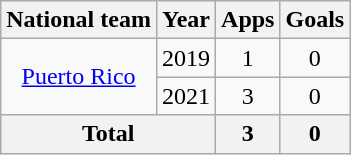<table class="wikitable" style="text-align:center">
<tr>
<th>National team</th>
<th>Year</th>
<th>Apps</th>
<th>Goals</th>
</tr>
<tr>
<td rowspan="2"><a href='#'>Puerto Rico</a></td>
<td>2019</td>
<td>1</td>
<td>0</td>
</tr>
<tr>
<td>2021</td>
<td>3</td>
<td>0</td>
</tr>
<tr>
<th colspan=2>Total</th>
<th>3</th>
<th>0</th>
</tr>
</table>
